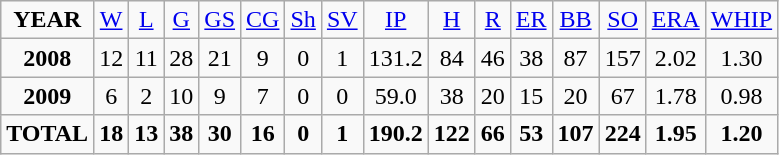<table class="sortable wikitable" style="text-align:center;">
<tr>
<td><strong>YEAR</strong></td>
<td><a href='#'>W</a></td>
<td><a href='#'>L</a></td>
<td><a href='#'>G</a></td>
<td><a href='#'>GS</a></td>
<td><a href='#'>CG</a></td>
<td><a href='#'>Sh</a></td>
<td><a href='#'>SV</a></td>
<td><a href='#'>IP</a></td>
<td><a href='#'>H</a></td>
<td><a href='#'>R</a></td>
<td><a href='#'>ER</a></td>
<td><a href='#'>BB</a></td>
<td><a href='#'>SO</a></td>
<td><a href='#'>ERA</a></td>
<td><a href='#'>WHIP</a></td>
</tr>
<tr>
<td><strong>2008</strong></td>
<td>12</td>
<td>11</td>
<td>28</td>
<td>21</td>
<td>9</td>
<td>0</td>
<td>1</td>
<td>131.2</td>
<td>84</td>
<td>46</td>
<td>38</td>
<td>87</td>
<td>157</td>
<td>2.02</td>
<td>1.30</td>
</tr>
<tr>
<td><strong>2009</strong></td>
<td>6</td>
<td>2</td>
<td>10</td>
<td>9</td>
<td>7</td>
<td>0</td>
<td>0</td>
<td>59.0</td>
<td>38</td>
<td>20</td>
<td>15</td>
<td>20</td>
<td>67</td>
<td>1.78</td>
<td>0.98</td>
</tr>
<tr>
<td><strong>TOTAL</strong></td>
<td><strong>18</strong></td>
<td><strong>13</strong></td>
<td><strong>38</strong></td>
<td><strong>30</strong></td>
<td><strong>16</strong></td>
<td><strong>0</strong></td>
<td><strong>1</strong></td>
<td><strong>190.2</strong></td>
<td><strong>122</strong></td>
<td><strong>66</strong></td>
<td><strong>53</strong></td>
<td><strong>107</strong></td>
<td><strong>224</strong></td>
<td><strong>1.95</strong></td>
<td><strong>1.20</strong></td>
</tr>
</table>
